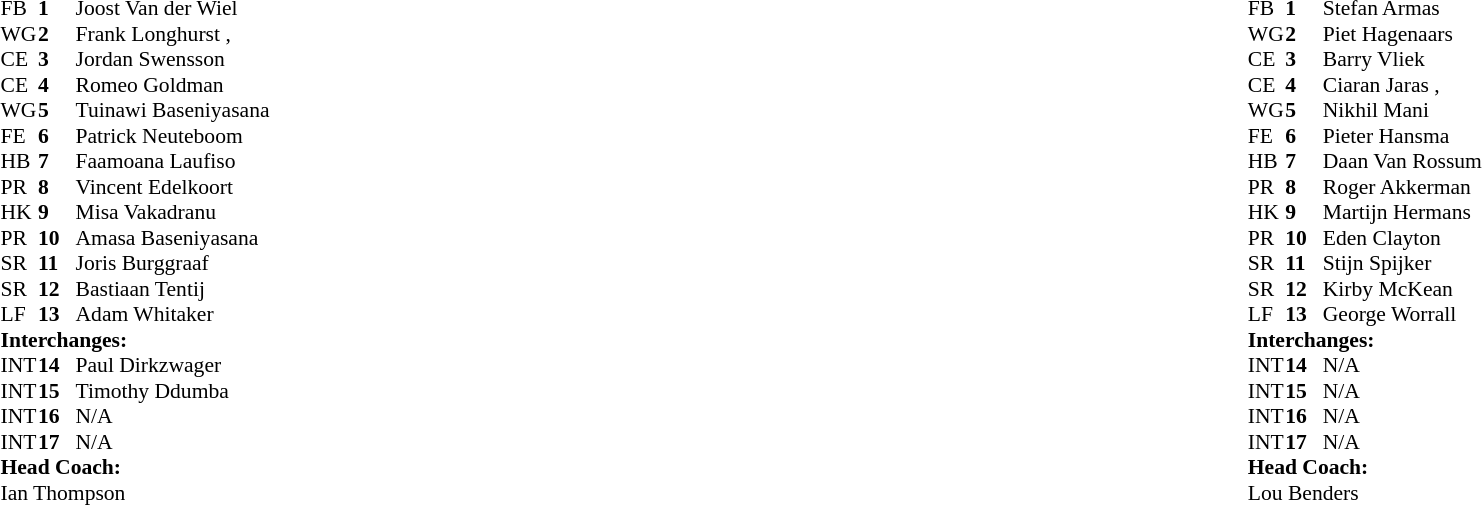<table style="width:100%">
<tr>
<td style="vertical-align:top;width:40%"><br><table style="font-size:90%" cellspacing="0" cellpadding="0">
<tr>
<th width=25></th>
<th width=25></th>
</tr>
<tr>
<td>FB</td>
<td><strong>1</strong></td>
<td> Joost Van der Wiel </td>
</tr>
<tr>
<td>WG</td>
<td><strong>2</strong></td>
<td> Frank Longhurst , </td>
</tr>
<tr>
<td>CE</td>
<td><strong>3</strong></td>
<td> Jordan Swensson</td>
</tr>
<tr>
<td>CE</td>
<td><strong>4</strong></td>
<td> Romeo Goldman</td>
</tr>
<tr>
<td>WG</td>
<td><strong>5</strong></td>
<td> Tuinawi Baseniyasana</td>
</tr>
<tr>
<td>FE</td>
<td><strong>6</strong></td>
<td> Patrick Neuteboom</td>
</tr>
<tr>
<td>HB</td>
<td><strong>7</strong></td>
<td> Faamoana Laufiso </td>
</tr>
<tr>
<td>PR</td>
<td><strong>8</strong></td>
<td> Vincent Edelkoort</td>
</tr>
<tr>
<td>HK</td>
<td><strong>9</strong></td>
<td> Misa Vakadranu </td>
</tr>
<tr>
<td>PR</td>
<td><strong>10</strong></td>
<td> Amasa Baseniyasana</td>
</tr>
<tr>
<td>SR</td>
<td><strong>11</strong></td>
<td> Joris Burggraaf</td>
</tr>
<tr>
<td>SR</td>
<td><strong>12</strong></td>
<td> Bastiaan Tentij</td>
</tr>
<tr>
<td>LF</td>
<td><strong>13</strong></td>
<td> Adam Whitaker </td>
</tr>
<tr>
<td colspan="3"><strong>Interchanges:</strong></td>
</tr>
<tr>
<td>INT</td>
<td><strong>14</strong></td>
<td> Paul Dirkzwager </td>
</tr>
<tr>
<td>INT</td>
<td><strong>15</strong></td>
<td> Timothy Ddumba </td>
</tr>
<tr>
<td>INT</td>
<td><strong>16</strong></td>
<td> N/A</td>
</tr>
<tr>
<td>INT</td>
<td><strong>17</strong></td>
<td> N/A</td>
</tr>
<tr>
<td colspan=3><strong>Head Coach:</strong></td>
</tr>
<tr>
<td colspan=4> Ian Thompson</td>
</tr>
</table>
</td>
<td style="vertical-align:top; width:50%"><br><table cellspacing="0" cellpadding="0" style="font-size:90%; margin:auto">
<tr>
<th width=25></th>
<th width=25></th>
</tr>
<tr>
<td>FB</td>
<td><strong>1</strong></td>
<td> Stefan Armas</td>
</tr>
<tr>
<td>WG</td>
<td><strong>2</strong></td>
<td> Piet Hagenaars </td>
</tr>
<tr>
<td>CE</td>
<td><strong>3</strong></td>
<td> Barry Vliek</td>
</tr>
<tr>
<td>CE</td>
<td><strong>4</strong></td>
<td> Ciaran Jaras , </td>
</tr>
<tr>
<td>WG</td>
<td><strong>5</strong></td>
<td> Nikhil Mani</td>
</tr>
<tr>
<td>FE</td>
<td><strong>6</strong></td>
<td> Pieter Hansma</td>
</tr>
<tr>
<td>HB</td>
<td><strong>7</strong></td>
<td> Daan Van Rossum</td>
</tr>
<tr>
<td>PR</td>
<td><strong>8</strong></td>
<td> Roger Akkerman</td>
</tr>
<tr>
<td>HK</td>
<td><strong>9</strong></td>
<td> Martijn Hermans</td>
</tr>
<tr>
<td>PR</td>
<td><strong>10</strong></td>
<td> Eden Clayton </td>
</tr>
<tr>
<td>SR</td>
<td><strong>11</strong></td>
<td> Stijn Spijker</td>
</tr>
<tr>
<td>SR</td>
<td><strong>12</strong></td>
<td> Kirby McKean </td>
</tr>
<tr>
<td>LF</td>
<td><strong>13</strong></td>
<td> George Worrall</td>
</tr>
<tr>
<td colspan="3"><strong>Interchanges:</strong></td>
</tr>
<tr>
<td>INT</td>
<td><strong>14</strong></td>
<td> N/A</td>
</tr>
<tr>
<td>INT</td>
<td><strong>15</strong></td>
<td> N/A</td>
</tr>
<tr>
<td>INT</td>
<td><strong>16</strong></td>
<td> N/A</td>
</tr>
<tr>
<td>INT</td>
<td><strong>17</strong></td>
<td> N/A</td>
</tr>
<tr>
<td colspan=3><strong>Head Coach:</strong></td>
</tr>
<tr>
<td colspan=4> Lou Benders</td>
</tr>
</table>
</td>
</tr>
</table>
